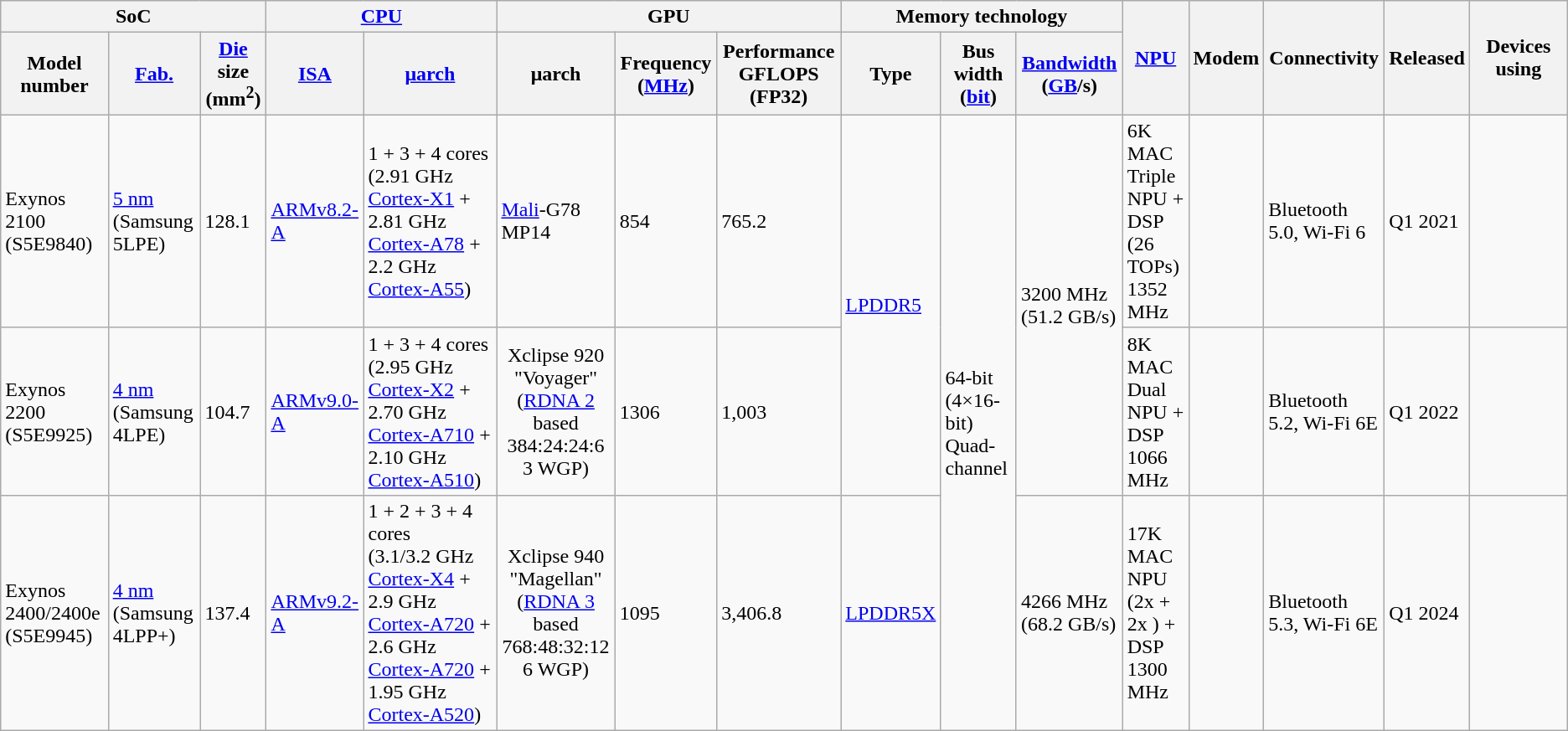<table class="wikitable">
<tr>
<th colspan="3">SoC</th>
<th colspan="2"><a href='#'>CPU</a></th>
<th colspan="3">GPU</th>
<th colspan="3">Memory technology</th>
<th rowspan="2"><a href='#'>NPU</a></th>
<th rowspan="2">Modem</th>
<th rowspan="2">Connectivity</th>
<th rowspan="2">Released</th>
<th rowspan="2" style="min-width:70px">Devices using</th>
</tr>
<tr>
<th>Model number</th>
<th><a href='#'>Fab.</a></th>
<th><a href='#'>Die</a> size (mm<sup>2</sup>)</th>
<th><a href='#'>ISA</a></th>
<th><a href='#'>μarch</a></th>
<th>μarch</th>
<th>Frequency (<a href='#'>MHz</a>)</th>
<th>Performance GFLOPS (FP32)</th>
<th>Type</th>
<th>Bus width (<a href='#'>bit</a>)</th>
<th><a href='#'>Bandwidth</a> (<a href='#'>GB</a>/s)</th>
</tr>
<tr>
<td>Exynos 2100 (S5E9840)</td>
<td><a href='#'>5 nm</a> (Samsung 5LPE)</td>
<td>128.1</td>
<td><a href='#'>ARMv8.2-A</a></td>
<td>1 + 3 + 4 cores (2.91 GHz <a href='#'>Cortex-X1</a> + 2.81 GHz <a href='#'>Cortex-A78</a> + 2.2 GHz <a href='#'>Cortex-A55</a>)</td>
<td><a href='#'>Mali</a>-G78 MP14</td>
<td>854</td>
<td>765.2</td>
<td rowspan="2"><a href='#'>LPDDR5</a></td>
<td rowspan="3">64-bit (4×16-bit) Quad-channel</td>
<td rowspan="2">3200 MHz (51.2 GB/s)</td>
<td>6K MAC<br> Triple NPU + DSP<br>(26 TOPs)<br>1352 MHz</td>
<td></td>
<td>Bluetooth 5.0, Wi-Fi 6</td>
<td>Q1 2021</td>
<td></td>
</tr>
<tr>
<td>Exynos 2200 (S5E9925)</td>
<td><a href='#'>4 nm</a> (Samsung 4LPE)</td>
<td>104.7</td>
<td><a href='#'>ARMv9.0-A</a></td>
<td>1 + 3 + 4 cores (2.95 GHz <a href='#'>Cortex-X2</a> + 2.70 GHz <a href='#'>Cortex-A710</a> + 2.10 GHz <a href='#'>Cortex-A510</a>)</td>
<td style="text-align:center">Xclipse 920 "Voyager"<br>(<a href='#'>RDNA 2</a> based<br>384:24:24:6<br>3 WGP)</td>
<td>1306</td>
<td>1,003</td>
<td>8K MAC<br>Dual NPU + DSP<br>1066 MHz</td>
<td></td>
<td>Bluetooth 5.2, Wi-Fi 6E</td>
<td>Q1 2022</td>
<td></td>
</tr>
<tr>
<td>Exynos 2400/2400e (S5E9945)</td>
<td><a href='#'>4 nm</a> (Samsung 4LPP+)</td>
<td>137.4</td>
<td><a href='#'>ARMv9.2-A</a></td>
<td>1 + 2 + 3 + 4 cores (3.1/3.2 GHz <a href='#'>Cortex-X4</a> + 2.9 GHz <a href='#'>Cortex-A720</a> + 2.6 GHz <a href='#'>Cortex-A720</a> + 1.95 GHz <a href='#'>Cortex-A520</a>)</td>
<td style="text-align:center">Xclipse 940 "Magellan"<br>(<a href='#'>RDNA 3</a> based<br>768:48:32:12<br>6 WGP)</td>
<td>1095</td>
<td>3,406.8</td>
<td><a href='#'>LPDDR5X</a></td>
<td>4266 MHz (68.2 GB/s)</td>
<td>17K MAC NPU (2x  + 2x ) + DSP<br>1300 MHz</td>
<td></td>
<td>Bluetooth 5.3, Wi-Fi 6E</td>
<td>Q1 2024</td>
<td></td>
</tr>
</table>
